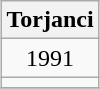<table class="wikitable" style="margin: 0.5em auto; text-align: center;">
<tr>
<th colspan="1">Torjanci</th>
</tr>
<tr>
<td>1991</td>
</tr>
<tr>
<td></td>
</tr>
<tr>
</tr>
</table>
